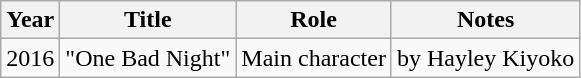<table class="wikitable sortable">
<tr>
<th>Year</th>
<th>Title</th>
<th>Role</th>
<th class="unsortable">Notes</th>
</tr>
<tr>
<td>2016</td>
<td>"One Bad Night"</td>
<td>Main character</td>
<td>by Hayley Kiyoko</td>
</tr>
</table>
